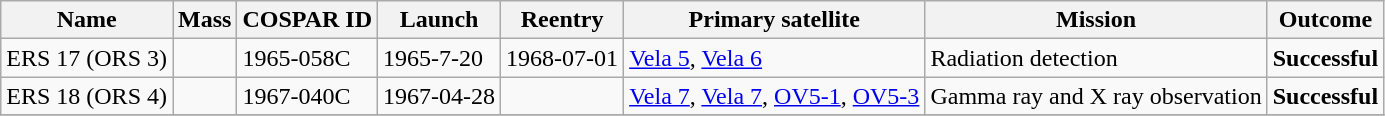<table class="wikitable" border="1">
<tr>
<th>Name</th>
<th>Mass</th>
<th>COSPAR ID</th>
<th>Launch</th>
<th>Reentry</th>
<th>Primary satellite</th>
<th>Mission</th>
<th>Outcome</th>
</tr>
<tr>
<td>ERS 17 (ORS 3)</td>
<td></td>
<td>1965-058C</td>
<td>1965-7-20</td>
<td>1968-07-01</td>
<td><a href='#'>Vela 5</a>, <a href='#'>Vela 6</a></td>
<td>Radiation detection</td>
<td><strong>Successful</strong></td>
</tr>
<tr>
<td>ERS 18 (ORS 4)</td>
<td> </td>
<td>1967-040C</td>
<td>1967-04-28</td>
<td></td>
<td><a href='#'>Vela 7</a>, <a href='#'>Vela 7</a>, <a href='#'>OV5-1</a>, <a href='#'>OV5-3</a></td>
<td>Gamma ray and X ray observation</td>
<td><strong>Successful</strong></td>
</tr>
<tr>
</tr>
</table>
